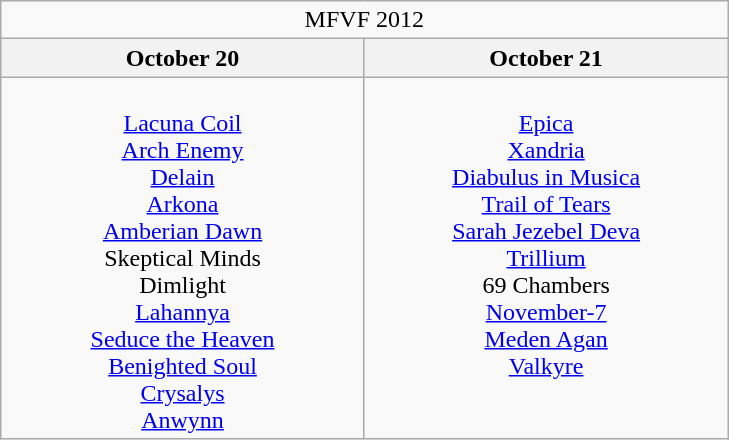<table class="wikitable">
<tr>
<td colspan="3" align="center">MFVF 2012</td>
</tr>
<tr>
<th>October 20</th>
<th>October 21</th>
</tr>
<tr>
<td valign="top" align="center" width=235><br><a href='#'>Lacuna Coil</a><br>
<a href='#'>Arch Enemy</a><br>
<a href='#'>Delain</a><br>
<a href='#'>Arkona</a><br>
<a href='#'>Amberian Dawn</a><br>
Skeptical Minds<br>
Dimlight<br>
<a href='#'>Lahannya</a><br>
<a href='#'>Seduce the Heaven</a><br>
<a href='#'>Benighted Soul</a><br>
<a href='#'>Crysalys</a><br>
<a href='#'>Anwynn</a></td>
<td valign="top" align="center" width=235><br><a href='#'>Epica</a><br>
<a href='#'>Xandria</a><br>
<a href='#'>Diabulus in Musica</a><br>
<a href='#'>Trail of Tears</a><br>
<a href='#'>Sarah Jezebel Deva</a><br>
<a href='#'>Trillium</a><br>
69 Chambers<br>
<a href='#'>November-7</a><br>
<a href='#'>Meden Agan</a><br>
<a href='#'>Valkyre</a></td>
</tr>
</table>
